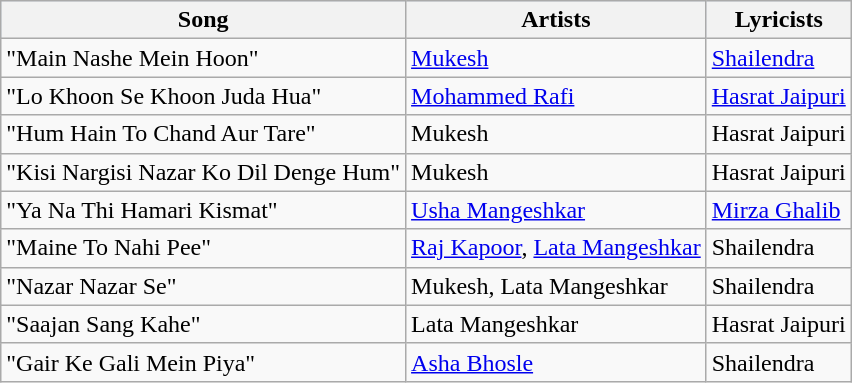<table class="wikitable">
<tr style="background:#d1e4fd;">
<th>Song</th>
<th>Artists</th>
<th>Lyricists</th>
</tr>
<tr>
<td>"Main Nashe Mein Hoon"</td>
<td><a href='#'>Mukesh</a></td>
<td><a href='#'>Shailendra</a></td>
</tr>
<tr>
<td>"Lo Khoon Se Khoon Juda Hua"</td>
<td><a href='#'>Mohammed Rafi</a></td>
<td><a href='#'>Hasrat Jaipuri</a></td>
</tr>
<tr>
<td>"Hum Hain To Chand Aur Tare"</td>
<td>Mukesh</td>
<td>Hasrat Jaipuri</td>
</tr>
<tr>
<td>"Kisi Nargisi Nazar Ko Dil Denge Hum"</td>
<td>Mukesh</td>
<td>Hasrat Jaipuri</td>
</tr>
<tr>
<td>"Ya Na Thi Hamari Kismat"</td>
<td><a href='#'>Usha Mangeshkar</a></td>
<td><a href='#'>Mirza Ghalib</a></td>
</tr>
<tr>
<td>"Maine To Nahi Pee"</td>
<td><a href='#'>Raj Kapoor</a>, <a href='#'>Lata Mangeshkar</a></td>
<td>Shailendra</td>
</tr>
<tr>
<td>"Nazar Nazar Se"</td>
<td>Mukesh, Lata Mangeshkar</td>
<td>Shailendra</td>
</tr>
<tr>
<td>"Saajan Sang Kahe"</td>
<td>Lata Mangeshkar</td>
<td>Hasrat Jaipuri</td>
</tr>
<tr>
<td>"Gair Ke Gali Mein Piya"</td>
<td><a href='#'>Asha Bhosle</a></td>
<td>Shailendra</td>
</tr>
</table>
